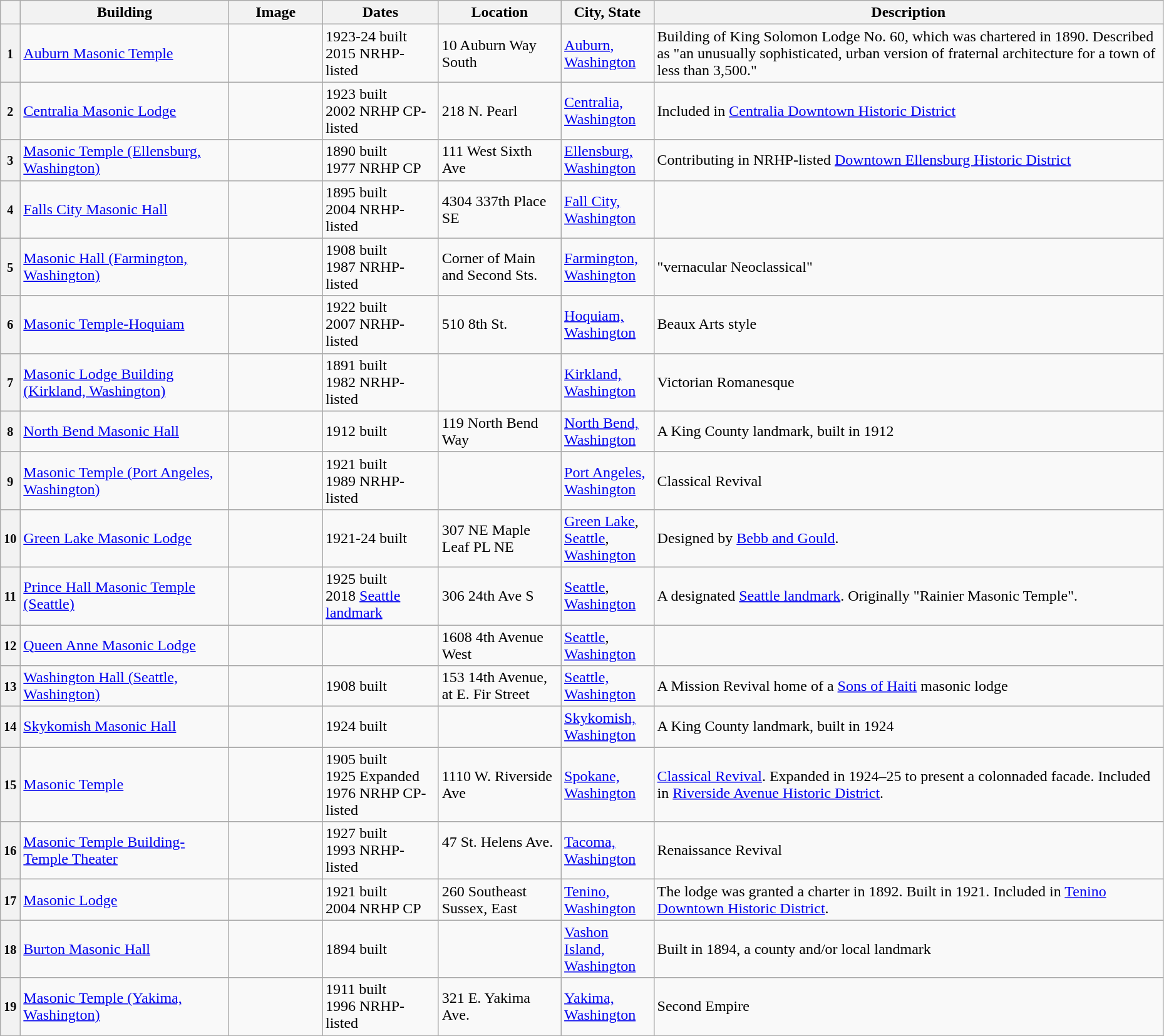<table class="wikitable sortable" style="width:98%">
<tr>
<th></th>
<th width = 18%><strong>Building</strong></th>
<th width = 8% class="unsortable"><strong>Image</strong></th>
<th width = 10%><strong>Dates</strong></th>
<th><strong>Location</strong></th>
<th width = 8%><strong>City, State</strong></th>
<th class="unsortable"><strong>Description</strong></th>
</tr>
<tr ->
<th><small>1</small></th>
<td><a href='#'>Auburn Masonic Temple</a></td>
<td></td>
<td>1923-24 built<br>2015 NRHP-listed</td>
<td>10 Auburn Way South<br><small></small></td>
<td><a href='#'>Auburn, Washington</a></td>
<td>Building of King Solomon Lodge No. 60, which was chartered in 1890. Described as "an unusually sophisticated, urban version of fraternal architecture for a town of less than 3,500."</td>
</tr>
<tr ->
<th><small>2</small></th>
<td><a href='#'>Centralia Masonic Lodge</a></td>
<td></td>
<td>1923 built<br>2002 NRHP CP-listed</td>
<td>218 N. Pearl</td>
<td><a href='#'>Centralia, Washington</a></td>
<td>Included in <a href='#'>Centralia Downtown Historic District</a></td>
</tr>
<tr ->
<th><small>3</small></th>
<td><a href='#'>Masonic Temple (Ellensburg, Washington)</a></td>
<td></td>
<td>1890 built<br>1977 NRHP CP</td>
<td>111 West Sixth Ave<br><small></small></td>
<td><a href='#'>Ellensburg, Washington</a></td>
<td>Contributing in NRHP-listed <a href='#'>Downtown Ellensburg Historic District</a></td>
</tr>
<tr>
<th><small>4</small></th>
<td><a href='#'>Falls City Masonic Hall</a></td>
<td></td>
<td>1895 built<br>2004 NRHP-listed</td>
<td>4304 337th Place SE<br><small></small></td>
<td><a href='#'>Fall City, Washington</a></td>
<td></td>
</tr>
<tr ->
<th><small>5</small></th>
<td><a href='#'>Masonic Hall (Farmington, Washington)</a></td>
<td></td>
<td>1908 built<br>1987 NRHP-listed</td>
<td>Corner of Main and Second Sts.<br><small></small></td>
<td><a href='#'>Farmington, Washington</a></td>
<td>"vernacular Neoclassical"</td>
</tr>
<tr ->
<th><small>6</small></th>
<td><a href='#'>Masonic Temple-Hoquiam</a></td>
<td></td>
<td>1922 built<br>2007 NRHP-listed</td>
<td>510 8th St.<br><small></small></td>
<td><a href='#'>Hoquiam, Washington</a></td>
<td>Beaux Arts style</td>
</tr>
<tr ->
<th><small>7</small></th>
<td><a href='#'>Masonic Lodge Building (Kirkland, Washington)</a></td>
<td></td>
<td>1891 built<br>1982 NRHP-listed</td>
<td><br><small></small></td>
<td><a href='#'>Kirkland, Washington</a></td>
<td>Victorian Romanesque</td>
</tr>
<tr ->
<th><small>8</small></th>
<td><a href='#'>North Bend Masonic Hall</a></td>
<td></td>
<td>1912 built</td>
<td>119 North Bend Way<br><small></small></td>
<td><a href='#'>North Bend, Washington</a></td>
<td>A King County landmark, built in 1912</td>
</tr>
<tr ->
<th><small>9</small></th>
<td><a href='#'>Masonic Temple (Port Angeles, Washington)</a></td>
<td></td>
<td>1921 built<br>1989 NRHP-listed</td>
<td><br><small></small></td>
<td><a href='#'>Port Angeles, Washington</a></td>
<td>Classical Revival</td>
</tr>
<tr>
<th><small>10</small></th>
<td><a href='#'>Green Lake Masonic Lodge</a></td>
<td></td>
<td>1921-24 built</td>
<td>307 NE Maple Leaf PL NE<br><small></small></td>
<td><a href='#'>Green Lake</a>, <a href='#'>Seattle</a>, <a href='#'>Washington</a></td>
<td>Designed by <a href='#'>Bebb and Gould</a>.</td>
</tr>
<tr>
<th><small>11</small></th>
<td><a href='#'>Prince Hall Masonic Temple (Seattle)</a></td>
<td></td>
<td>1925 built<br>2018 <a href='#'>Seattle landmark</a></td>
<td>306 24th Ave S<br><small></small></td>
<td><a href='#'>Seattle</a>, <a href='#'>Washington</a></td>
<td>A designated <a href='#'>Seattle landmark</a>. Originally "Rainier Masonic Temple".</td>
</tr>
<tr>
<th><small>12</small></th>
<td><a href='#'>Queen Anne Masonic Lodge</a></td>
<td></td>
<td></td>
<td>1608 4th Avenue West</td>
<td><a href='#'>Seattle</a>, <a href='#'>Washington</a></td>
<td></td>
</tr>
<tr>
<th><small>13</small></th>
<td><a href='#'>Washington Hall (Seattle, Washington)</a></td>
<td></td>
<td>1908 built</td>
<td>153 14th Avenue, at E. Fir Street<br><small></small></td>
<td><a href='#'>Seattle, Washington</a></td>
<td>A Mission Revival home of a <a href='#'>Sons of Haiti</a> masonic lodge</td>
</tr>
<tr ->
<th><small>14</small></th>
<td><a href='#'>Skykomish Masonic Hall</a></td>
<td></td>
<td>1924 built</td>
<td></td>
<td><a href='#'>Skykomish, Washington</a></td>
<td>A King County landmark, built in 1924</td>
</tr>
<tr ->
<th><small>15</small></th>
<td><a href='#'>Masonic Temple</a></td>
<td></td>
<td>1905 built<br>1925 Expanded<br>1976 NRHP CP-listed</td>
<td>1110 W. Riverside Ave</td>
<td><a href='#'>Spokane, Washington</a></td>
<td><a href='#'>Classical Revival</a>.  Expanded in 1924–25 to present a  colonnaded facade.  Included in <a href='#'>Riverside Avenue Historic District</a>.</td>
</tr>
<tr ->
<th><small>16</small></th>
<td><a href='#'>Masonic Temple Building-Temple Theater</a></td>
<td></td>
<td>1927 built<br>1993 NRHP-listed</td>
<td>47 St. Helens Ave.<br><br><small></small></td>
<td><a href='#'>Tacoma, Washington</a></td>
<td>Renaissance Revival</td>
</tr>
<tr ->
<th><small>17</small></th>
<td><a href='#'>Masonic Lodge</a></td>
<td></td>
<td>1921 built<br>2004 NRHP CP</td>
<td>260 Southeast Sussex, East<br><small></small></td>
<td><a href='#'>Tenino, Washington</a></td>
<td>The lodge was granted a charter in 1892. Built in 1921. Included in <a href='#'>Tenino Downtown Historic District</a>.</td>
</tr>
<tr>
<th><small>18</small></th>
<td><a href='#'>Burton Masonic Hall</a></td>
<td></td>
<td>1894 built</td>
<td></td>
<td><a href='#'>Vashon Island, Washington</a></td>
<td>Built in 1894, a county and/or local landmark</td>
</tr>
<tr>
<th><small>19</small></th>
<td><a href='#'>Masonic Temple (Yakima, Washington)</a></td>
<td></td>
<td>1911 built<br>1996 NRHP-listed</td>
<td>321 E. Yakima Ave.<br><small></small></td>
<td><a href='#'>Yakima, Washington</a></td>
<td>Second Empire</td>
</tr>
<tr ->
</tr>
</table>
